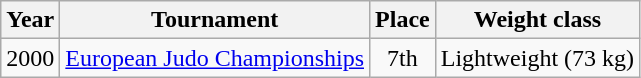<table class=wikitable>
<tr>
<th>Year</th>
<th>Tournament</th>
<th>Place</th>
<th>Weight class</th>
</tr>
<tr>
<td>2000</td>
<td><a href='#'>European Judo Championships</a></td>
<td align="center">7th</td>
<td>Lightweight (73 kg)</td>
</tr>
</table>
